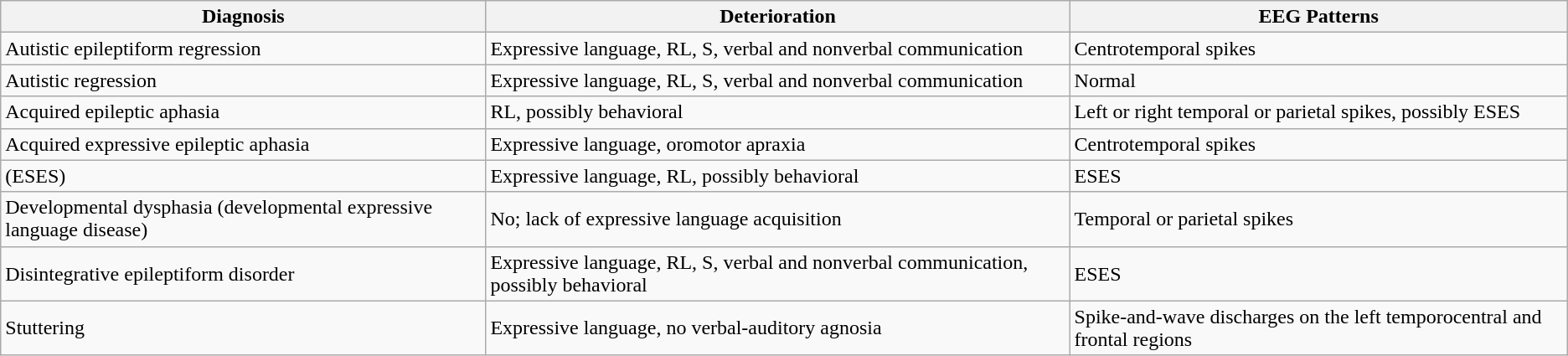<table class="wikitable">
<tr>
<th>Diagnosis</th>
<th>Deterioration</th>
<th>EEG Patterns</th>
</tr>
<tr>
<td>Autistic epileptiform regression</td>
<td>Expressive language, RL, S, verbal and nonverbal communication</td>
<td>Centrotemporal spikes</td>
</tr>
<tr>
<td>Autistic regression</td>
<td>Expressive language, RL, S, verbal and nonverbal communication</td>
<td>Normal</td>
</tr>
<tr>
<td>Acquired epileptic aphasia</td>
<td>RL, possibly behavioral</td>
<td>Left or right temporal or parietal spikes, possibly ESES</td>
</tr>
<tr>
<td>Acquired expressive epileptic aphasia</td>
<td>Expressive language, oromotor apraxia</td>
<td>Centrotemporal spikes</td>
</tr>
<tr>
<td>(ESES)</td>
<td>Expressive language, RL, possibly behavioral</td>
<td>ESES</td>
</tr>
<tr>
<td>Developmental dysphasia (developmental expressive language disease)</td>
<td>No; lack of expressive language acquisition</td>
<td>Temporal or parietal spikes</td>
</tr>
<tr>
<td>Disintegrative epileptiform disorder</td>
<td>Expressive language, RL, S, verbal and nonverbal communication, possibly behavioral</td>
<td>ESES</td>
</tr>
<tr>
<td>Stuttering</td>
<td>Expressive language, no verbal-auditory agnosia</td>
<td>Spike-and-wave discharges on the left temporocentral and frontal regions</td>
</tr>
</table>
